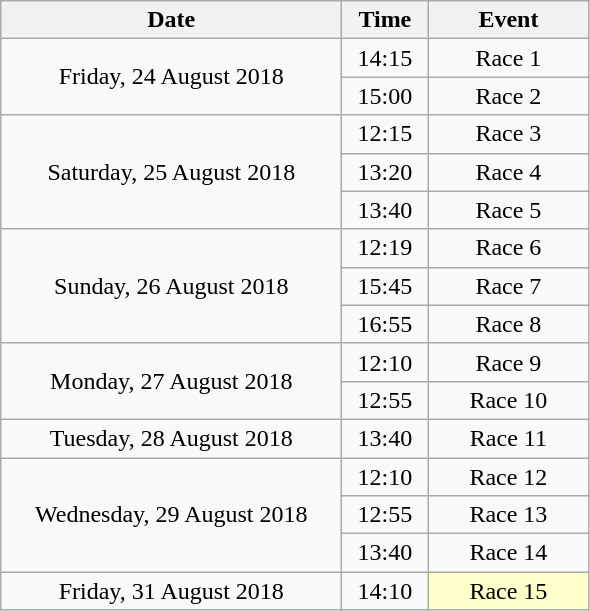<table class = "wikitable" style="text-align:center;">
<tr>
<th width=220>Date</th>
<th width=50>Time</th>
<th width=100>Event</th>
</tr>
<tr>
<td rowspan=2>Friday, 24 August 2018</td>
<td>14:15</td>
<td>Race 1</td>
</tr>
<tr>
<td>15:00</td>
<td>Race 2</td>
</tr>
<tr>
<td rowspan=3>Saturday, 25 August 2018</td>
<td>12:15</td>
<td>Race 3</td>
</tr>
<tr>
<td>13:20</td>
<td>Race 4</td>
</tr>
<tr>
<td>13:40</td>
<td>Race 5</td>
</tr>
<tr>
<td rowspan=3>Sunday, 26 August 2018</td>
<td>12:19</td>
<td>Race 6</td>
</tr>
<tr>
<td>15:45</td>
<td>Race 7</td>
</tr>
<tr>
<td>16:55</td>
<td>Race 8</td>
</tr>
<tr>
<td rowspan=2>Monday, 27 August 2018</td>
<td>12:10</td>
<td>Race 9</td>
</tr>
<tr>
<td>12:55</td>
<td>Race 10</td>
</tr>
<tr>
<td>Tuesday, 28 August 2018</td>
<td>13:40</td>
<td>Race 11</td>
</tr>
<tr>
<td rowspan=3>Wednesday, 29 August 2018</td>
<td>12:10</td>
<td>Race 12</td>
</tr>
<tr>
<td>12:55</td>
<td>Race 13</td>
</tr>
<tr>
<td>13:40</td>
<td>Race 14</td>
</tr>
<tr>
<td>Friday, 31 August 2018</td>
<td>14:10</td>
<td bgcolor=ffffcc>Race 15</td>
</tr>
</table>
